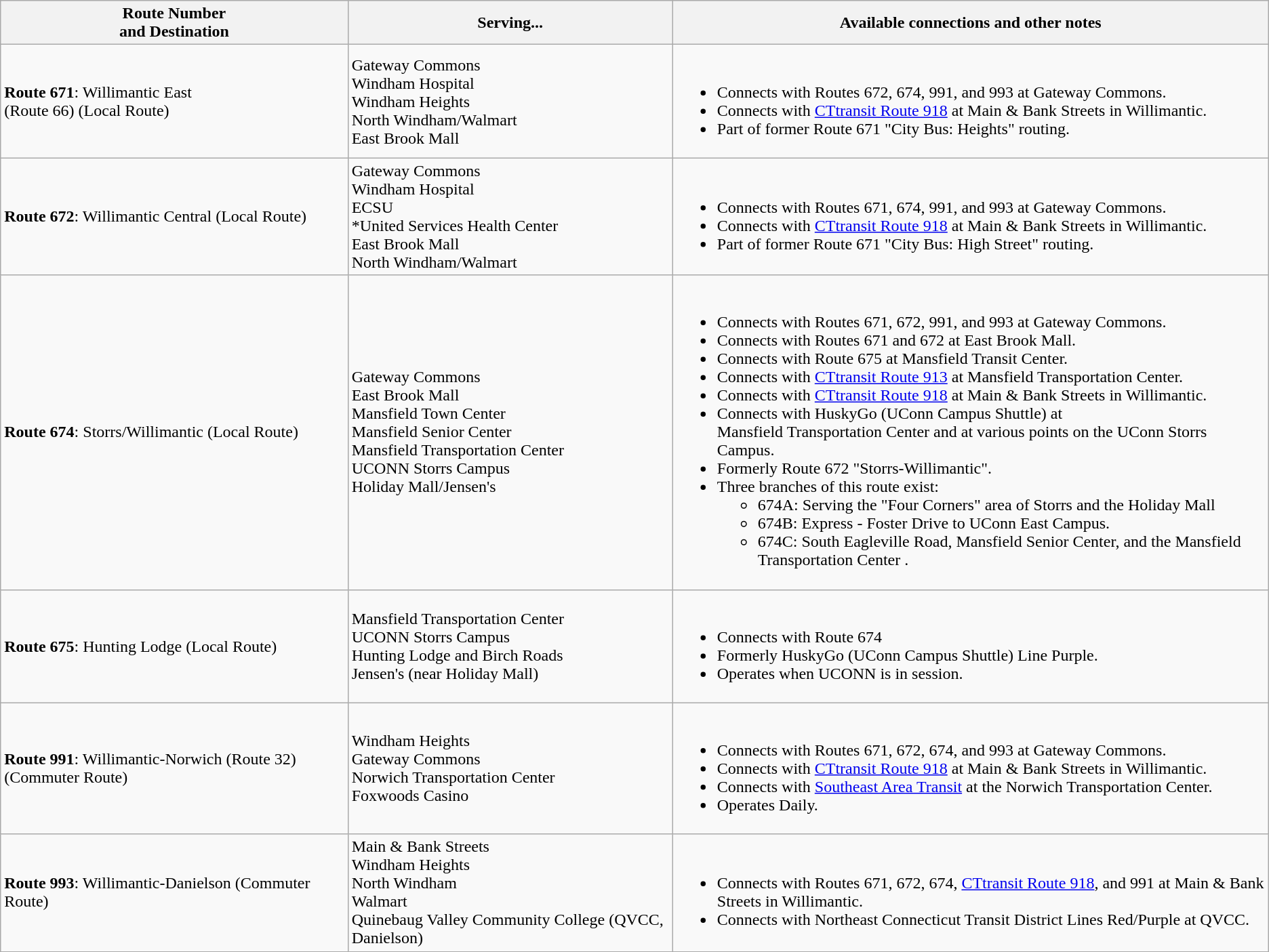<table class="wikitable">
<tr>
<th>Route Number<br>and Destination</th>
<th>Serving...</th>
<th>Available connections and other notes</th>
</tr>
<tr>
<td><strong>Route 671</strong>: Willimantic East<br>(Route 66) (Local Route)</td>
<td>Gateway Commons<br>Windham Hospital<br>Windham Heights<br>North Windham/Walmart<br>East Brook Mall</td>
<td align=left><br><ul><li>Connects with Routes 672, 674, 991, and 993 at Gateway Commons.</li><li>Connects with <a href='#'>CTtransit Route 918</a> at Main & Bank Streets in Willimantic.</li><li>Part of former Route 671 "City Bus: Heights" routing.</li></ul></td>
</tr>
<tr>
<td><strong>Route 672</strong>: Willimantic Central (Local Route)</td>
<td>Gateway Commons<br>Windham Hospital<br>ECSU<br>*United Services Health Center<br>East Brook Mall<br>North Windham/Walmart</td>
<td align=left><br><ul><li>Connects with Routes 671, 674, 991, and 993 at Gateway Commons.</li><li>Connects with <a href='#'>CTtransit Route 918</a> at Main & Bank Streets in Willimantic.</li><li>Part of former Route 671 "City Bus: High Street" routing.</li></ul></td>
</tr>
<tr>
<td><strong>Route 674</strong>: Storrs/Willimantic (Local Route) </td>
<td>Gateway Commons<br>East Brook Mall<br>Mansfield Town Center<br>Mansfield Senior Center<br>Mansfield Transportation Center<br>UCONN Storrs Campus<br>Holiday Mall/Jensen's</td>
<td align=left><br><ul><li>Connects with Routes 671, 672, 991, and 993 at Gateway Commons.</li><li>Connects with Routes 671 and 672 at East Brook Mall.</li><li>Connects with Route 675 at Mansfield Transit Center.</li><li>Connects with <a href='#'>CTtransit Route 913</a> at Mansfield Transportation Center.</li><li>Connects with <a href='#'>CTtransit Route 918</a> at Main & Bank Streets in Willimantic.</li><li>Connects with HuskyGo (UConn Campus Shuttle) at<br>Mansfield Transportation Center  and at various points on the UConn Storrs Campus.</li><li>Formerly Route 672 "Storrs-Willimantic".</li><li>Three branches of this route exist:<ul><li>674A: Serving the "Four Corners" area of Storrs and the Holiday Mall</li><li>674B: Express - Foster Drive to UConn East Campus.</li><li>674C: South Eagleville Road, Mansfield Senior Center, and the Mansfield Transportation Center .</li></ul></li></ul></td>
</tr>
<tr>
<td><strong>Route 675</strong>: Hunting Lodge (Local Route) </td>
<td>Mansfield Transportation Center<br>UCONN Storrs Campus<br>Hunting Lodge and Birch Roads<br>Jensen's (near Holiday Mall)</td>
<td align=left><br><ul><li>Connects with Route 674</li><li>Formerly HuskyGo (UConn Campus Shuttle) Line Purple.</li><li>Operates when UCONN is in session.</li></ul></td>
</tr>
<tr>
<td><strong>Route 991</strong>: Willimantic-Norwich (Route 32) (Commuter Route) </td>
<td>Windham Heights<br>Gateway Commons<br>Norwich Transportation Center<br>Foxwoods Casino</td>
<td align=left><br><ul><li>Connects with Routes 671, 672, 674, and 993 at Gateway Commons.</li><li>Connects with <a href='#'>CTtransit Route 918</a> at Main & Bank Streets in Willimantic.</li><li>Connects with <a href='#'>Southeast Area Transit</a> at the Norwich Transportation Center.</li><li>Operates Daily.</li></ul></td>
</tr>
<tr>
<td><strong>Route 993</strong>: Willimantic-Danielson (Commuter Route) </td>
<td>Main & Bank Streets<br>Windham Heights<br>North Windham<br>Walmart<br>Quinebaug Valley Community College (QVCC, Danielson)</td>
<td align=left><br><ul><li>Connects with Routes 671, 672, 674, <a href='#'>CTtransit Route 918</a>, and 991  at Main & Bank Streets in Willimantic.</li><li>Connects with Northeast Connecticut Transit District Lines Red/Purple at QVCC.</li></ul></td>
</tr>
</table>
